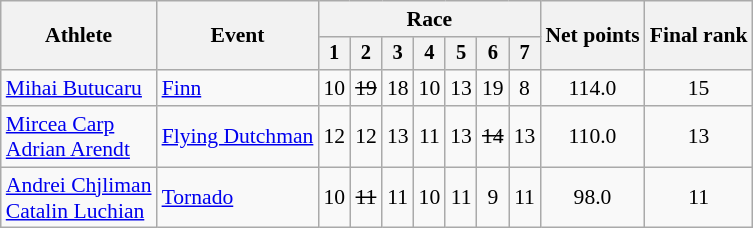<table class="wikitable" style="font-size:90%">
<tr>
<th rowspan="2">Athlete</th>
<th rowspan="2">Event</th>
<th colspan=7>Race</th>
<th rowspan=2>Net points</th>
<th rowspan=2>Final rank</th>
</tr>
<tr style="font-size:95%">
<th>1</th>
<th>2</th>
<th>3</th>
<th>4</th>
<th>5</th>
<th>6</th>
<th>7</th>
</tr>
<tr align=center>
<td align=left><a href='#'>Mihai Butucaru</a></td>
<td align=left><a href='#'>Finn</a></td>
<td>10</td>
<td><s>19</s></td>
<td>18</td>
<td>10</td>
<td>13</td>
<td>19</td>
<td>8</td>
<td>114.0</td>
<td>15</td>
</tr>
<tr align=center>
<td align=left><a href='#'>Mircea Carp</a><br><a href='#'>Adrian Arendt</a></td>
<td align=left><a href='#'>Flying Dutchman</a></td>
<td>12</td>
<td>12</td>
<td>13</td>
<td>11</td>
<td>13</td>
<td><s>14</s></td>
<td>13</td>
<td>110.0</td>
<td>13</td>
</tr>
<tr align=center>
<td align=left><a href='#'>Andrei Chjliman</a><br><a href='#'>Catalin Luchian</a></td>
<td align=left><a href='#'>Tornado</a></td>
<td>10</td>
<td><s>11</s></td>
<td>11</td>
<td>10</td>
<td>11</td>
<td>9</td>
<td>11</td>
<td>98.0</td>
<td>11</td>
</tr>
</table>
